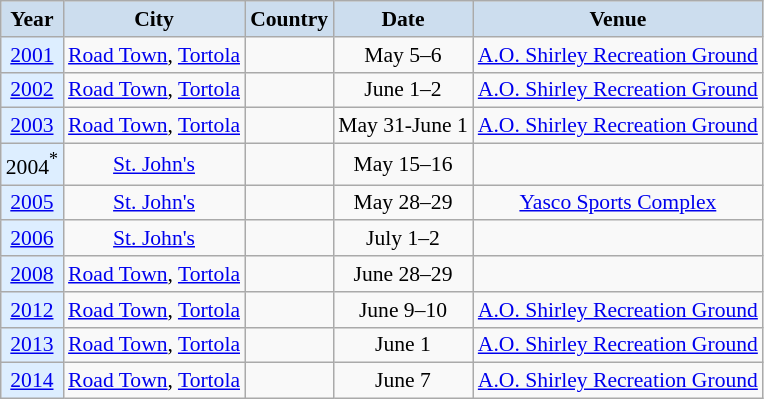<table class="wikitable" style="text-align:center; font-size: 90%;" align="center">
<tr>
<th style="background-color: #CCDDEE;">Year</th>
<th style="background-color: #CCDDEE;">City</th>
<th style="background-color: #CCDDEE;">Country</th>
<th style="background-color: #CCDDEE;">Date</th>
<th style="background-color: #CCDDEE;">Venue</th>
</tr>
<tr>
<td bgcolor=DDEEFF><a href='#'>2001</a></td>
<td><a href='#'>Road Town</a>, <a href='#'>Tortola</a></td>
<td align=left></td>
<td>May 5–6</td>
<td><a href='#'>A.O. Shirley Recreation Ground</a></td>
</tr>
<tr>
<td bgcolor=DDEEFF><a href='#'>2002</a></td>
<td><a href='#'>Road Town</a>, <a href='#'>Tortola</a></td>
<td align=left></td>
<td>June 1–2</td>
<td><a href='#'>A.O. Shirley Recreation Ground</a></td>
</tr>
<tr>
<td bgcolor=DDEEFF><a href='#'>2003</a></td>
<td><a href='#'>Road Town</a>, <a href='#'>Tortola</a></td>
<td align=left></td>
<td>May 31-June 1</td>
<td><a href='#'>A.O. Shirley Recreation Ground</a></td>
</tr>
<tr>
<td bgcolor=DDEEFF>2004<sup>*</sup></td>
<td><a href='#'>St. John's</a></td>
<td align=left></td>
<td>May 15–16</td>
<td></td>
</tr>
<tr>
<td bgcolor=DDEEFF><a href='#'>2005</a></td>
<td><a href='#'>St. John's</a></td>
<td align=left></td>
<td>May 28–29</td>
<td><a href='#'>Yasco Sports Complex</a></td>
</tr>
<tr>
<td bgcolor=DDEEFF><a href='#'>2006</a></td>
<td><a href='#'>St. John's</a></td>
<td align=left></td>
<td>July 1–2</td>
<td></td>
</tr>
<tr>
<td bgcolor=DDEEFF><a href='#'>2008</a></td>
<td><a href='#'>Road Town</a>, <a href='#'>Tortola</a></td>
<td align=left></td>
<td>June 28–29</td>
<td></td>
</tr>
<tr>
<td bgcolor=DDEEFF><a href='#'>2012</a></td>
<td><a href='#'>Road Town</a>, <a href='#'>Tortola</a></td>
<td align=left></td>
<td>June 9–10</td>
<td><a href='#'>A.O. Shirley Recreation Ground</a></td>
</tr>
<tr>
<td bgcolor=DDEEFF><a href='#'>2013</a></td>
<td><a href='#'>Road Town</a>, <a href='#'>Tortola</a></td>
<td align=left></td>
<td>June 1</td>
<td><a href='#'>A.O. Shirley Recreation Ground</a></td>
</tr>
<tr>
<td bgcolor=DDEEFF><a href='#'>2014</a></td>
<td><a href='#'>Road Town</a>, <a href='#'>Tortola</a></td>
<td align=left></td>
<td>June 7</td>
<td><a href='#'>A.O. Shirley Recreation Ground</a></td>
</tr>
</table>
